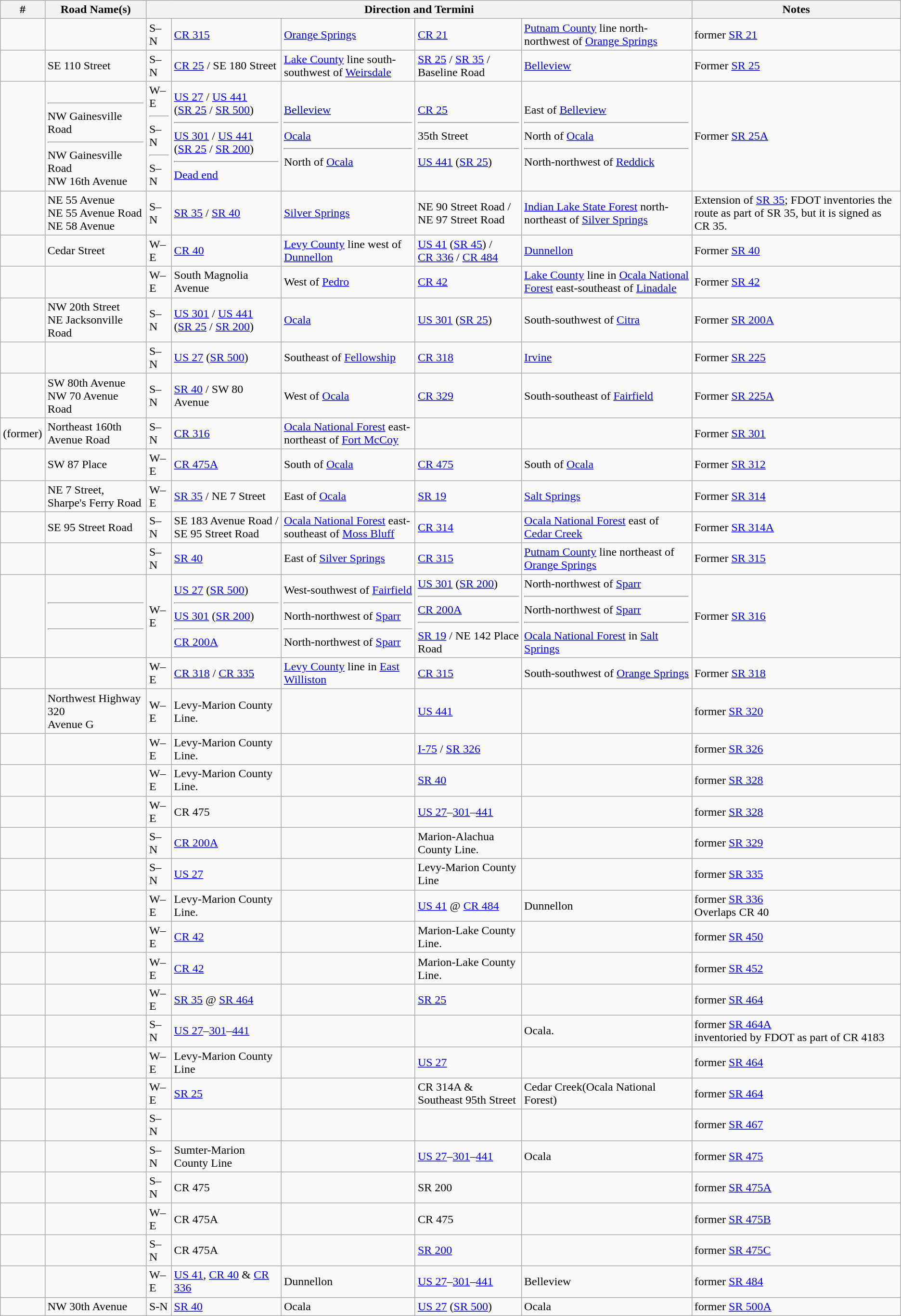<table class="wikitable">
<tr>
<th align=center>#</th>
<th>Road Name(s)</th>
<th colspan=5>Direction and Termini</th>
<th>Notes</th>
</tr>
<tr>
<td></td>
<td></td>
<td>S–N</td>
<td><a href='#'>CR 315</a></td>
<td><a href='#'>Orange Springs</a></td>
<td><a href='#'>CR 21</a></td>
<td><a href='#'>Putnam County</a> line north-northwest of <a href='#'>Orange Springs</a></td>
<td>former <a href='#'>SR 21</a></td>
</tr>
<tr>
<td></td>
<td>SE 110 Street</td>
<td>S–N</td>
<td><a href='#'>CR 25</a> / SE 180 Street</td>
<td><a href='#'>Lake County</a> line south-southwest of <a href='#'>Weirsdale</a></td>
<td><a href='#'>SR 25</a> / <a href='#'>SR 35</a> / Baseline Road</td>
<td><a href='#'>Belleview</a></td>
<td>Former <a href='#'>SR 25</a></td>
</tr>
<tr>
<td></td>
<td><br><hr>NW Gainesville Road<hr>NW Gainesville Road<br>NW 16th Avenue</td>
<td>W–E<hr>S–N<hr>S–N</td>
<td><a href='#'>US 27</a> / <a href='#'>US 441</a> (<a href='#'>SR 25</a> / <a href='#'>SR 500</a>)<hr><a href='#'>US 301</a> / <a href='#'>US 441</a> (<a href='#'>SR 25</a> / <a href='#'>SR 200</a>)<hr><a href='#'>Dead end</a></td>
<td><a href='#'>Belleview</a><hr><a href='#'>Ocala</a><hr>North of <a href='#'>Ocala</a></td>
<td><a href='#'>CR 25</a><hr>35th Street<hr><a href='#'>US 441</a> (<a href='#'>SR 25</a>)</td>
<td>East of <a href='#'>Belleview</a><hr>North of <a href='#'>Ocala</a><hr>North-northwest of <a href='#'>Reddick</a></td>
<td>Former <a href='#'>SR 25A</a></td>
</tr>
<tr>
<td></td>
<td>NE 55 Avenue<br>NE 55 Avenue Road<br>NE 58 Avenue</td>
<td>S–N</td>
<td><a href='#'>SR 35</a> / <a href='#'>SR 40</a></td>
<td><a href='#'>Silver Springs</a></td>
<td>NE 90 Street Road / NE 97 Street Road</td>
<td><a href='#'>Indian Lake State Forest</a> north-northeast of <a href='#'>Silver Springs</a></td>
<td>Extension of <a href='#'>SR 35</a>; FDOT inventories the route as part of SR 35, but it is signed as CR 35.</td>
</tr>
<tr>
<td></td>
<td>Cedar Street</td>
<td>W–E</td>
<td><a href='#'>CR 40</a></td>
<td><a href='#'>Levy County</a> line west of <a href='#'>Dunnellon</a></td>
<td><a href='#'>US 41</a> (<a href='#'>SR 45</a>) / <a href='#'>CR 336</a> / <a href='#'>CR 484</a></td>
<td><a href='#'>Dunnellon</a></td>
<td>Former <a href='#'>SR 40</a></td>
</tr>
<tr>
<td></td>
<td></td>
<td>W–E</td>
<td>South Magnolia Avenue</td>
<td>West of <a href='#'>Pedro</a></td>
<td><a href='#'>CR 42</a></td>
<td><a href='#'>Lake County</a> line in <a href='#'>Ocala National Forest</a> east-southeast of <a href='#'>Linadale</a></td>
<td>Former <a href='#'>SR 42</a></td>
</tr>
<tr>
<td></td>
<td>NW 20th Street<br>NE Jacksonville Road</td>
<td>S–N</td>
<td><a href='#'>US 301</a> / <a href='#'>US 441</a> (<a href='#'>SR 25</a> / <a href='#'>SR 200</a>)</td>
<td><a href='#'>Ocala</a></td>
<td><a href='#'>US 301</a> (<a href='#'>SR 25</a>)</td>
<td>South-southwest of <a href='#'>Citra</a></td>
<td>Former <a href='#'>SR 200A</a></td>
</tr>
<tr>
<td></td>
<td></td>
<td>S–N</td>
<td><a href='#'>US 27</a> (<a href='#'>SR 500</a>)</td>
<td>Southeast of <a href='#'>Fellowship</a></td>
<td><a href='#'>CR 318</a></td>
<td><a href='#'>Irvine</a></td>
<td>Former <a href='#'>SR 225</a></td>
</tr>
<tr>
<td></td>
<td>SW 80th Avenue<br>NW 70 Avenue Road</td>
<td>S–N</td>
<td><a href='#'>SR 40</a> / SW 80 Avenue</td>
<td>West of <a href='#'>Ocala</a></td>
<td><a href='#'>CR 329</a></td>
<td>South-southeast of <a href='#'>Fairfield</a></td>
<td>Former <a href='#'>SR 225A</a></td>
</tr>
<tr>
<td> (former)</td>
<td>Northeast 160th Avenue Road</td>
<td>S–N</td>
<td><a href='#'>CR 316</a></td>
<td><a href='#'>Ocala National Forest</a> east-northeast of <a href='#'>Fort McCoy</a></td>
<td></td>
<td></td>
<td>Former <a href='#'>SR 301</a></td>
</tr>
<tr>
<td></td>
<td>SW 87 Place</td>
<td>W–E</td>
<td><a href='#'>CR 475A</a></td>
<td>South of <a href='#'>Ocala</a></td>
<td><a href='#'>CR 475</a></td>
<td>South of <a href='#'>Ocala</a></td>
<td>Former <a href='#'>SR 312</a></td>
</tr>
<tr>
<td></td>
<td>NE 7 Street, Sharpe's Ferry Road</td>
<td>W–E</td>
<td><a href='#'>SR 35</a> / NE 7 Street</td>
<td>East of <a href='#'>Ocala</a></td>
<td><a href='#'>SR 19</a></td>
<td><a href='#'>Salt Springs</a></td>
<td>Former <a href='#'>SR 314</a></td>
</tr>
<tr>
<td></td>
<td>SE 95 Street Road</td>
<td>S–N</td>
<td>SE 183 Avenue Road / SE 95 Street Road</td>
<td><a href='#'>Ocala National Forest</a> east-southeast of <a href='#'>Moss Bluff</a></td>
<td><a href='#'>CR 314</a></td>
<td><a href='#'>Ocala National Forest</a> east of <a href='#'>Cedar Creek</a></td>
<td>Former <a href='#'>SR 314A</a></td>
</tr>
<tr>
<td></td>
<td></td>
<td>S–N</td>
<td><a href='#'>SR 40</a></td>
<td>East of <a href='#'>Silver Springs</a></td>
<td><a href='#'>CR 315</a></td>
<td><a href='#'>Putnam County</a> line northeast of <a href='#'>Orange Springs</a></td>
<td>Former <a href='#'>SR 315</a></td>
</tr>
<tr>
<td></td>
<td><hr><br><hr></td>
<td>W–E</td>
<td><a href='#'>US 27</a> (<a href='#'>SR 500</a>)<hr><a href='#'>US 301</a> (<a href='#'>SR 200</a>)<hr><a href='#'>CR 200A</a></td>
<td>West-southwest of <a href='#'>Fairfield</a><hr>North-northwest of <a href='#'>Sparr</a><hr>North-northwest of <a href='#'>Sparr</a></td>
<td><a href='#'>US 301</a> (<a href='#'>SR 200</a>)<hr><a href='#'>CR 200A</a><hr><a href='#'>SR 19</a> / NE 142 Place Road</td>
<td>North-northwest of <a href='#'>Sparr</a><hr>North-northwest of <a href='#'>Sparr</a><hr><a href='#'>Ocala National Forest</a> in <a href='#'>Salt Springs</a></td>
<td>Former <a href='#'>SR 316</a></td>
</tr>
<tr>
<td></td>
<td></td>
<td>W–E</td>
<td><a href='#'>CR 318</a> / <a href='#'>CR 335</a></td>
<td><a href='#'>Levy County</a> line in <a href='#'>East Williston</a></td>
<td><a href='#'>CR 315</a></td>
<td>South-southwest of <a href='#'>Orange Springs</a></td>
<td>Former <a href='#'>SR 318</a></td>
</tr>
<tr>
<td></td>
<td>Northwest Highway 320<br>Avenue G</td>
<td>W–E</td>
<td>Levy-Marion County Line.</td>
<td></td>
<td><a href='#'>US 441</a></td>
<td></td>
<td>former <a href='#'>SR 320</a></td>
</tr>
<tr>
<td></td>
<td></td>
<td>W–E</td>
<td>Levy-Marion County Line.</td>
<td></td>
<td><a href='#'>I-75</a> / <a href='#'>SR 326</a></td>
<td></td>
<td>former <a href='#'>SR 326</a></td>
</tr>
<tr>
<td></td>
<td></td>
<td>W–E</td>
<td>Levy-Marion County Line.</td>
<td></td>
<td><a href='#'>SR 40</a></td>
<td></td>
<td>former <a href='#'>SR 328</a></td>
</tr>
<tr>
<td></td>
<td></td>
<td>W–E</td>
<td>CR 475</td>
<td></td>
<td><a href='#'>US 27</a>–<a href='#'>301</a>–<a href='#'>441</a></td>
<td></td>
<td>former <a href='#'>SR 328</a></td>
</tr>
<tr>
<td></td>
<td></td>
<td>S–N</td>
<td><a href='#'>CR 200A</a></td>
<td></td>
<td>Marion-Alachua County Line.</td>
<td></td>
<td>former <a href='#'>SR 329</a></td>
</tr>
<tr>
<td></td>
<td></td>
<td>S–N</td>
<td><a href='#'>US 27</a></td>
<td></td>
<td>Levy-Marion County Line</td>
<td></td>
<td>former <a href='#'>SR 335</a></td>
</tr>
<tr>
<td></td>
<td></td>
<td>W–E</td>
<td>Levy-Marion County Line.</td>
<td></td>
<td><a href='#'>US 41</a> @ <a href='#'>CR 484</a></td>
<td>Dunnellon</td>
<td>former <a href='#'>SR 336</a><br>Overlaps CR 40</td>
</tr>
<tr>
<td></td>
<td></td>
<td>W–E</td>
<td><a href='#'>CR 42</a></td>
<td></td>
<td>Marion-Lake County Line.</td>
<td></td>
<td>former <a href='#'>SR 450</a></td>
</tr>
<tr>
<td></td>
<td></td>
<td>W–E</td>
<td><a href='#'>CR 42</a></td>
<td></td>
<td>Marion-Lake County Line.</td>
<td></td>
<td>former <a href='#'>SR 452</a></td>
</tr>
<tr>
<td></td>
<td></td>
<td>W–E</td>
<td><a href='#'>SR 35</a> @ <a href='#'>SR 464</a></td>
<td></td>
<td><a href='#'>SR 25</a></td>
<td></td>
<td>former <a href='#'>SR 464</a></td>
</tr>
<tr>
<td></td>
<td></td>
<td>S–N</td>
<td><a href='#'>US 27</a>–<a href='#'>301</a>–<a href='#'>441</a></td>
<td></td>
<td></td>
<td>Ocala.</td>
<td>former <a href='#'>SR 464A</a><br>inventoried by FDOT as part of CR 4183</td>
</tr>
<tr>
<td></td>
<td></td>
<td>W–E</td>
<td>Levy-Marion County Line</td>
<td></td>
<td><a href='#'>US 27</a></td>
<td></td>
<td>former <a href='#'>SR 464</a></td>
</tr>
<tr>
<td></td>
<td></td>
<td>W–E</td>
<td><a href='#'>SR 25</a></td>
<td></td>
<td>CR 314A & Southeast 95th Street</td>
<td>Cedar Creek(Ocala National Forest)</td>
<td>former <a href='#'>SR 464</a></td>
</tr>
<tr>
<td></td>
<td></td>
<td>S–N</td>
<td></td>
<td></td>
<td></td>
<td></td>
<td>former <a href='#'>SR 467</a></td>
</tr>
<tr>
<td></td>
<td></td>
<td>S–N</td>
<td>Sumter-Marion County Line</td>
<td></td>
<td><a href='#'>US 27</a>–<a href='#'>301</a>–<a href='#'>441</a></td>
<td>Ocala</td>
<td>former <a href='#'>SR 475</a></td>
</tr>
<tr>
<td></td>
<td></td>
<td>S–N</td>
<td>CR 475</td>
<td></td>
<td>SR 200</td>
<td></td>
<td>former <a href='#'>SR 475A</a></td>
</tr>
<tr>
<td></td>
<td></td>
<td>W–E</td>
<td>CR 475A</td>
<td></td>
<td>CR 475</td>
<td></td>
<td>former <a href='#'>SR 475B</a></td>
</tr>
<tr>
<td></td>
<td></td>
<td>S–N</td>
<td>CR 475A</td>
<td></td>
<td><a href='#'>SR 200</a></td>
<td></td>
<td>former <a href='#'>SR 475C</a></td>
</tr>
<tr>
<td></td>
<td></td>
<td>W–E</td>
<td><a href='#'>US 41</a>, <a href='#'>CR 40</a> & <a href='#'>CR 336</a></td>
<td>Dunnellon</td>
<td><a href='#'>US 27</a>–<a href='#'>301</a>–<a href='#'>441</a></td>
<td>Belleview</td>
<td>former <a href='#'>SR 484</a></td>
</tr>
<tr>
<td></td>
<td>NW 30th Avenue</td>
<td>S-N</td>
<td><a href='#'>SR 40</a></td>
<td>Ocala</td>
<td><a href='#'>US 27</a> (<a href='#'>SR 500</a>)</td>
<td>Ocala</td>
<td>former <a href='#'>SR 500A</a><br></td>
</tr>
</table>
